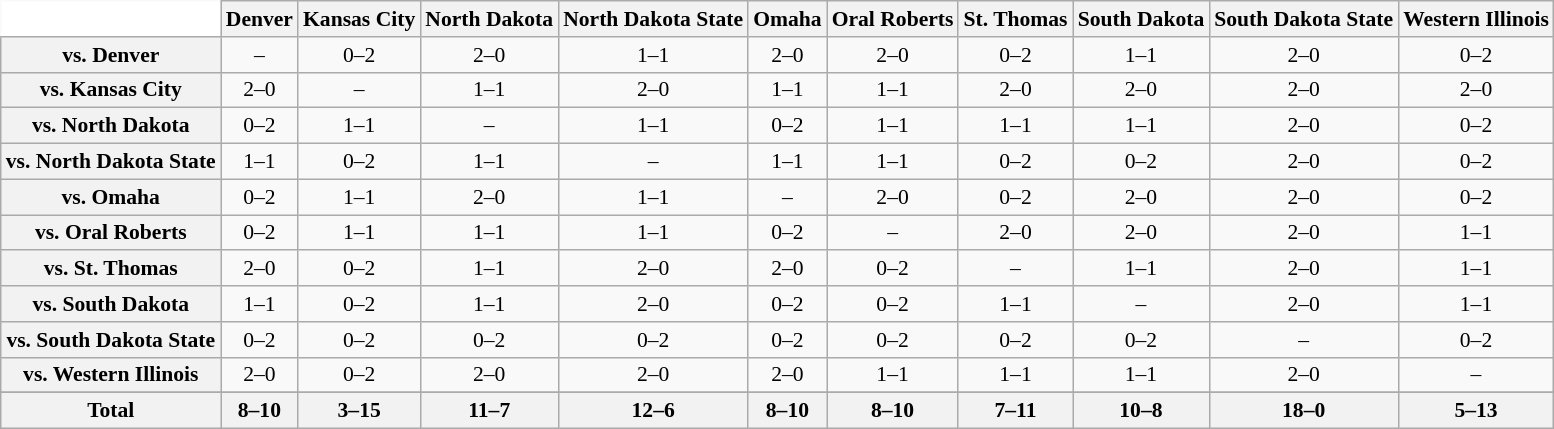<table class="wikitable" style="white-space:nowrap;font-size:90%;">
<tr>
<th colspan=1 style="background:white; border-top-style:hidden; border-left-style:hidden;"   width=110> </th>
<th style=>Denver</th>
<th style=>Kansas City</th>
<th style=>North Dakota</th>
<th style=>North Dakota State</th>
<th style=>Omaha</th>
<th style=>Oral Roberts</th>
<th style=>St. Thomas</th>
<th style=>South Dakota</th>
<th style=>South Dakota State</th>
<th style=>Western Illinois</th>
</tr>
<tr style="text-align:center;">
<th>vs. Denver</th>
<td>–</td>
<td>0–2</td>
<td>2–0</td>
<td>1–1</td>
<td>2–0</td>
<td>2–0</td>
<td>0–2</td>
<td>1–1</td>
<td>2–0</td>
<td>0–2</td>
</tr>
<tr style="text-align:center;">
<th>vs. Kansas City</th>
<td>2–0</td>
<td>–</td>
<td>1–1</td>
<td>2–0</td>
<td>1–1</td>
<td>1–1</td>
<td>2–0</td>
<td>2–0</td>
<td>2–0</td>
<td>2–0</td>
</tr>
<tr style="text-align:center;">
<th>vs. North Dakota</th>
<td>0–2</td>
<td>1–1</td>
<td>–</td>
<td>1–1</td>
<td>0–2</td>
<td>1–1</td>
<td>1–1</td>
<td>1–1</td>
<td>2–0</td>
<td>0–2</td>
</tr>
<tr style="text-align:center;">
<th>vs. North Dakota State</th>
<td>1–1</td>
<td>0–2</td>
<td>1–1</td>
<td>–</td>
<td>1–1</td>
<td>1–1</td>
<td>0–2</td>
<td>0–2</td>
<td>2–0</td>
<td>0–2</td>
</tr>
<tr style="text-align:center;">
<th>vs. Omaha</th>
<td>0–2</td>
<td>1–1</td>
<td>2–0</td>
<td>1–1</td>
<td>–</td>
<td>2–0</td>
<td>0–2</td>
<td>2–0</td>
<td>2–0</td>
<td>0–2</td>
</tr>
<tr style="text-align:center;">
<th>vs. Oral Roberts</th>
<td>0–2</td>
<td>1–1</td>
<td>1–1</td>
<td>1–1</td>
<td>0–2</td>
<td>–</td>
<td>2–0</td>
<td>2–0</td>
<td>2–0</td>
<td>1–1</td>
</tr>
<tr style="text-align:center;">
<th>vs. St. Thomas</th>
<td>2–0</td>
<td>0–2</td>
<td>1–1</td>
<td>2–0</td>
<td>2–0</td>
<td>0–2</td>
<td>–</td>
<td>1–1</td>
<td>2–0</td>
<td>1–1</td>
</tr>
<tr style="text-align:center;">
<th>vs. South Dakota</th>
<td>1–1</td>
<td>0–2</td>
<td>1–1</td>
<td>2–0</td>
<td>0–2</td>
<td>0–2</td>
<td>1–1</td>
<td>–</td>
<td>2–0</td>
<td>1–1</td>
</tr>
<tr style="text-align:center;">
<th>vs. South Dakota State</th>
<td>0–2</td>
<td>0–2</td>
<td>0–2</td>
<td>0–2</td>
<td>0–2</td>
<td>0–2</td>
<td>0–2</td>
<td>0–2</td>
<td>–</td>
<td>0–2</td>
</tr>
<tr style="text-align:center;">
<th>vs. Western Illinois</th>
<td>2–0</td>
<td>0–2</td>
<td>2–0</td>
<td>2–0</td>
<td>2–0</td>
<td>1–1</td>
<td>1–1</td>
<td>1–1</td>
<td>2–0</td>
<td>–</td>
</tr>
<tr style="text-align:center;">
</tr>
<tr style="text-align:center;">
<th>Total</th>
<th>8–10</th>
<th>3–15</th>
<th>11–7</th>
<th>12–6</th>
<th>8–10</th>
<th>8–10</th>
<th>7–11</th>
<th>10–8</th>
<th>18–0</th>
<th>5–13</th>
</tr>
</table>
